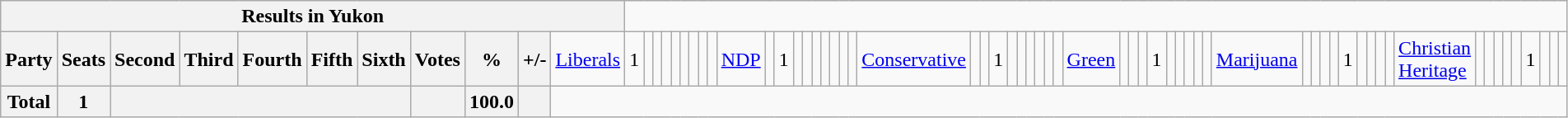<table class="wikitable">
<tr>
<th colspan=12>Results in Yukon</th>
</tr>
<tr>
<th colspan=2>Party</th>
<th>Seats</th>
<th>Second</th>
<th>Third</th>
<th>Fourth</th>
<th>Fifth</th>
<th>Sixth</th>
<th>Votes</th>
<th>%</th>
<th>+/-<br></th>
<td><a href='#'>Liberals</a></td>
<td align="right">1</td>
<td align="right"></td>
<td align="right"></td>
<td align="right"></td>
<td align="right"></td>
<td align="right"></td>
<td align="right"></td>
<td align="right"></td>
<td align="right"><br></td>
<td><a href='#'>NDP</a></td>
<td align="right"></td>
<td align="right">1</td>
<td align="right"></td>
<td align="right"></td>
<td align="right"></td>
<td align="right"></td>
<td align="right"></td>
<td align="right"></td>
<td align="right"><br></td>
<td><a href='#'>Conservative</a></td>
<td align="right"></td>
<td align="right"></td>
<td align="right">1</td>
<td align="right"></td>
<td align="right"></td>
<td align="right"></td>
<td align="right"></td>
<td align="right"></td>
<td align="right"><br></td>
<td><a href='#'>Green</a></td>
<td align="right"></td>
<td align="right"></td>
<td align="right"></td>
<td align="right">1</td>
<td align="right"></td>
<td align="right"></td>
<td align="right"></td>
<td align="right"></td>
<td align="right"><br></td>
<td><a href='#'>Marijuana</a></td>
<td align="right"></td>
<td align="right"></td>
<td align="right"></td>
<td align="right"></td>
<td align="right">1</td>
<td align="right"></td>
<td align="right"></td>
<td align="right"></td>
<td align="right"><br></td>
<td><a href='#'>Christian Heritage</a></td>
<td align="right"></td>
<td align="right"></td>
<td align="right"></td>
<td align="right"></td>
<td align="right"></td>
<td align="right">1</td>
<td align="right"></td>
<td align="right"></td>
<td align="right"></td>
</tr>
<tr>
<th colspan="2">Total</th>
<th>1</th>
<th colspan="5"></th>
<th></th>
<th>100.0</th>
<th></th>
</tr>
</table>
